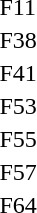<table>
<tr>
<td>F11</td>
<td></td>
<td></td>
<td></td>
</tr>
<tr>
<td>F38</td>
<td></td>
<td></td>
<td></td>
</tr>
<tr>
<td>F41</td>
<td></td>
<td></td>
<td></td>
</tr>
<tr>
<td>F53</td>
<td></td>
<td></td>
<td></td>
</tr>
<tr>
<td>F55</td>
<td></td>
<td></td>
<td></td>
</tr>
<tr>
<td>F57</td>
<td></td>
<td></td>
<td></td>
</tr>
<tr>
<td>F64</td>
<td></td>
<td></td>
<td></td>
</tr>
</table>
